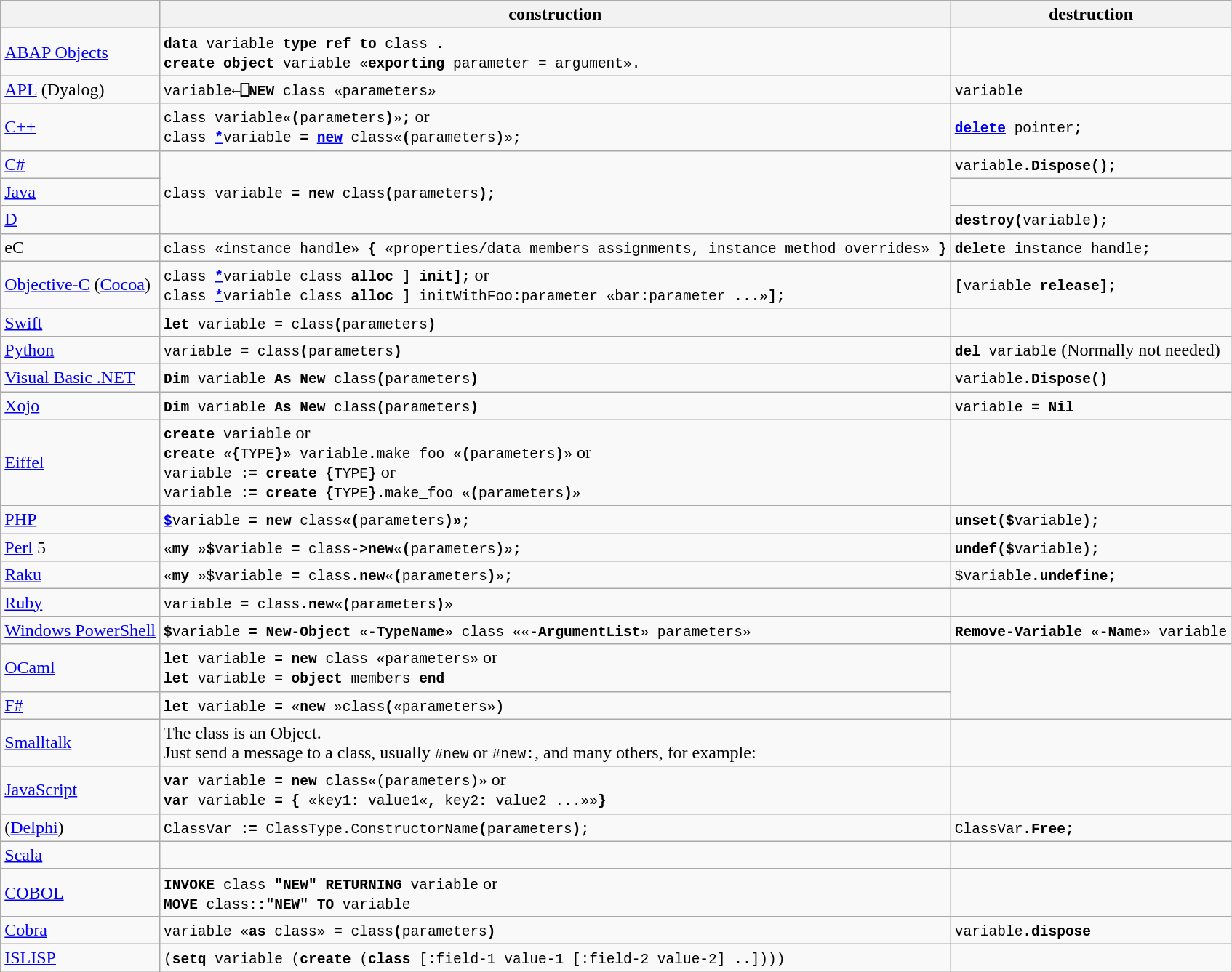<table class="wikitable">
<tr>
<th></th>
<th>construction</th>
<th>destruction</th>
</tr>
<tr>
<td><a href='#'>ABAP Objects</a></td>
<td><code><strong>data</strong> variable <strong>type ref to</strong> class <strong>.</strong><br><strong>create object</strong> variable «<strong>exporting</strong> parameter = argument».</code></td>
<td></td>
</tr>
<tr>
<td><a href='#'>APL</a> (Dyalog)</td>
<td><code>variable<strong>←⎕NEW</strong> class «parameters»</code></td>
<td><code><strong></strong>variable<strong></strong></code></td>
</tr>
<tr>
<td><a href='#'>C++</a></td>
<td><code>class variable«<strong>(</strong>parameters<strong>)</strong>»<strong>;</strong></code> or<br><code>class <strong><a href='#'>*</a></strong>variable <strong>= <a href='#'>new</a> </strong>class«<strong>(</strong>parameters<strong>)</strong>»<strong>;</strong></code></td>
<td><code><strong><a href='#'>delete</a></strong> pointer<strong>;</strong></code></td>
</tr>
<tr>
<td><a href='#'>C#</a></td>
<td rowspan=3><code>class variable <strong>= new</strong> class<strong>(</strong>parameters<strong>);</strong></code></td>
<td><code>variable<strong>.Dispose();</strong></code></td>
</tr>
<tr>
<td><a href='#'>Java</a></td>
<td></td>
</tr>
<tr>
<td><a href='#'>D</a></td>
<td><code><strong>destroy(</strong>variable<strong>);</strong></code></td>
</tr>
<tr>
<td>eC</td>
<td><code>class «instance handle» <strong>{</strong> «properties/data members assignments, instance method overrides» <strong>}</strong></code></td>
<td><code><strong>delete</strong> instance handle<strong>;</strong></code></td>
</tr>
<tr>
<td><a href='#'>Objective-C</a> (<a href='#'>Cocoa</a>)</td>
<td><code>class <strong><a href='#'>*</a></strong>variable <strong></strong>class<strong> alloc ] init];</strong></code> or <br><code>class <strong><a href='#'>*</a></strong>variable <strong></strong>class<strong> alloc ] </strong>initWithFoo<strong>:</strong>parameter «bar<strong>:</strong>parameter ...»<strong>];</strong></code></td>
<td><code><strong>[</strong>variable <strong>release];</strong></code></td>
</tr>
<tr>
<td><a href='#'>Swift</a></td>
<td><code><strong>let</strong> variable <strong>=</strong> class<strong>(</strong>parameters<strong>)</strong></code></td>
<td></td>
</tr>
<tr>
<td><a href='#'>Python</a></td>
<td><code>variable <strong>=</strong> class<strong>(</strong>parameters<strong>)</strong></code></td>
<td><code><strong>del</strong> variable</code> (Normally not needed)</td>
</tr>
<tr>
<td><a href='#'>Visual Basic .NET</a></td>
<td><code><strong>Dim</strong> variable <strong>As New</strong> class<strong>(</strong>parameters<strong>)</strong></code></td>
<td><code>variable<strong>.Dispose()</strong></code></td>
</tr>
<tr>
<td><a href='#'>Xojo</a></td>
<td><code><strong>Dim</strong> variable <strong>As New</strong> class<strong>(</strong>parameters<strong>)</strong></code></td>
<td><code>variable = <strong>Nil</strong></code></td>
</tr>
<tr>
<td><a href='#'>Eiffel</a></td>
<td><code><strong>create</strong> variable</code> or<br><code><strong>create</strong> «<strong>{</strong>TYPE<strong>}</strong>» variable<strong>.</strong>make_foo «<strong>(</strong>parameters<strong>)</strong>»</code> or<br><code>variable <strong>:= create</strong> <strong>{</strong>TYPE<strong>}</strong></code> or<br><code>variable <strong>:= create {</strong>TYPE<strong>}.</strong>make_foo «<strong>(</strong>parameters<strong>)</strong>» </code></td>
<td></td>
</tr>
<tr>
<td><a href='#'>PHP</a></td>
<td><code><strong><a href='#'>$</a></strong>variable <strong>= new</strong> class<strong>«(</strong>parameters<strong>)»;</strong></code></td>
<td><code><strong>unset($</strong>variable<strong>);</strong></code></td>
</tr>
<tr>
<td><a href='#'>Perl</a> 5</td>
<td><code>«<strong>my </strong>»<strong>$</strong>variable <strong>=</strong> class<strong>->new</strong>«<strong>(</strong>parameters<strong>)</strong>»<strong>;</strong></code></td>
<td><code><strong>undef($</strong>variable<strong>);</strong></code></td>
</tr>
<tr>
<td><a href='#'>Raku</a></td>
<td><code>«<strong>my </strong>»$variable <strong>=</strong> class<strong>.new</strong>«<strong>(</strong>parameters<strong>)</strong>»<strong>;</strong></code></td>
<td><code>$variable<strong>.undefine;</strong></code></td>
</tr>
<tr>
<td><a href='#'>Ruby</a></td>
<td><code>variable <strong>=</strong> class<strong>.new</strong>«<strong>(</strong>parameters<strong>)</strong>»</code></td>
<td></td>
</tr>
<tr>
<td><a href='#'>Windows PowerShell</a></td>
<td><code><strong>$</strong>variable <strong>= New-Object </strong>«<strong>-TypeName</strong>» class ««<strong>-ArgumentList</strong>» parameters»</code></td>
<td><code><strong>Remove-Variable</strong> «<strong>-Name</strong>» variable</code></td>
</tr>
<tr>
<td><a href='#'>OCaml</a></td>
<td><code><strong>let</strong> variable <strong>= new</strong> class «parameters»</code> or <br><code><strong>let</strong> variable <strong>= object</strong> members <strong>end</strong></code></td>
<td rowspan=2></td>
</tr>
<tr>
<td><a href='#'>F#</a></td>
<td><code><strong>let</strong> variable <strong>= </strong>«<strong>new</strong> »class<strong>(</strong>«parameters»<strong>)</strong></code></td>
</tr>
<tr>
<td><a href='#'>Smalltalk</a></td>
<td>The class is an Object.<br>Just send a message to a class, usually <code>#new</code> or <code>#new:</code>, and many others, for example:<br></td>
<td></td>
</tr>
<tr>
<td><a href='#'>JavaScript</a></td>
<td><code><strong>var</strong> variable <strong>= new</strong> class«(parameters)»</code> or <br><code><strong>var</strong> variable <strong>= {</strong> «key1<strong>:</strong> value1«<strong>,</strong> key2<strong>:</strong> value2 ...»»<strong>}</strong></code></td>
<td></td>
</tr>
<tr>
<td> (<a href='#'>Delphi</a>)</td>
<td><code>ClassVar <strong>:=</strong> ClassType.ConstructorName<strong>(</strong>parameters<strong>)</strong>;</code></td>
<td><code>ClassVar<strong>.Free;</strong></code></td>
</tr>
<tr>
<td><a href='#'>Scala</a></td>
<td></td>
<td></td>
</tr>
<tr>
<td><a href='#'>COBOL</a></td>
<td><code><strong>INVOKE</strong> class <strong>"NEW"</strong> <strong>RETURNING</strong> variable</code> or<br><code><strong>MOVE</strong> class<strong>::"NEW"</strong> <strong>TO</strong> variable</code></td>
<td></td>
</tr>
<tr>
<td><a href='#'>Cobra</a></td>
<td><code>variable «<strong>as</strong> class» <strong>=</strong> class<strong>(</strong>parameters<strong>)</strong></code></td>
<td><code>variable<strong>.dispose</strong></code></td>
</tr>
<tr>
<td><a href='#'>ISLISP</a></td>
<td><code>(<strong>setq</strong> variable (<strong>create</strong> (<strong>class</strong> <some-class> [:field-1 value-1 [:field-2 value-2] ..])))</code></td>
<td></td>
</tr>
</table>
